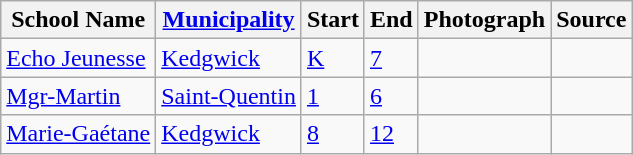<table class="wikitable sortable">
<tr>
<th>School Name</th>
<th><a href='#'>Municipality</a></th>
<th>Start</th>
<th>End</th>
<th>Photograph</th>
<th>Source</th>
</tr>
<tr>
<td><a href='#'>Echo Jeunesse</a></td>
<td><a href='#'>Kedgwick</a></td>
<td><a href='#'>K</a></td>
<td><a href='#'>7</a></td>
<td></td>
<td></td>
</tr>
<tr>
<td><a href='#'>Mgr-Martin</a></td>
<td><a href='#'>Saint-Quentin</a></td>
<td><a href='#'>1</a></td>
<td><a href='#'>6</a></td>
<td></td>
<td></td>
</tr>
<tr>
<td><a href='#'>Marie-Gaétane</a></td>
<td><a href='#'>Kedgwick</a></td>
<td><a href='#'>8</a></td>
<td><a href='#'>12</a></td>
<td></td>
<td></td>
</tr>
</table>
